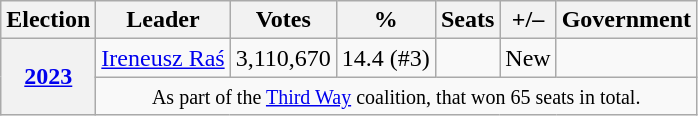<table class=wikitable style="text-align:center;">
<tr>
<th>Election</th>
<th>Leader</th>
<th>Votes</th>
<th>%</th>
<th>Seats</th>
<th>+/–</th>
<th>Government</th>
</tr>
<tr>
<th rowspan="2"><a href='#'>2023</a></th>
<td><a href='#'>Ireneusz Raś</a></td>
<td>3,110,670</td>
<td>14.4 (#3)</td>
<td></td>
<td>New</td>
<td></td>
</tr>
<tr>
<td colspan="6"><small>As part of the <a href='#'>Third Way</a> coalition, that won 65 seats in total.</small></td>
</tr>
</table>
